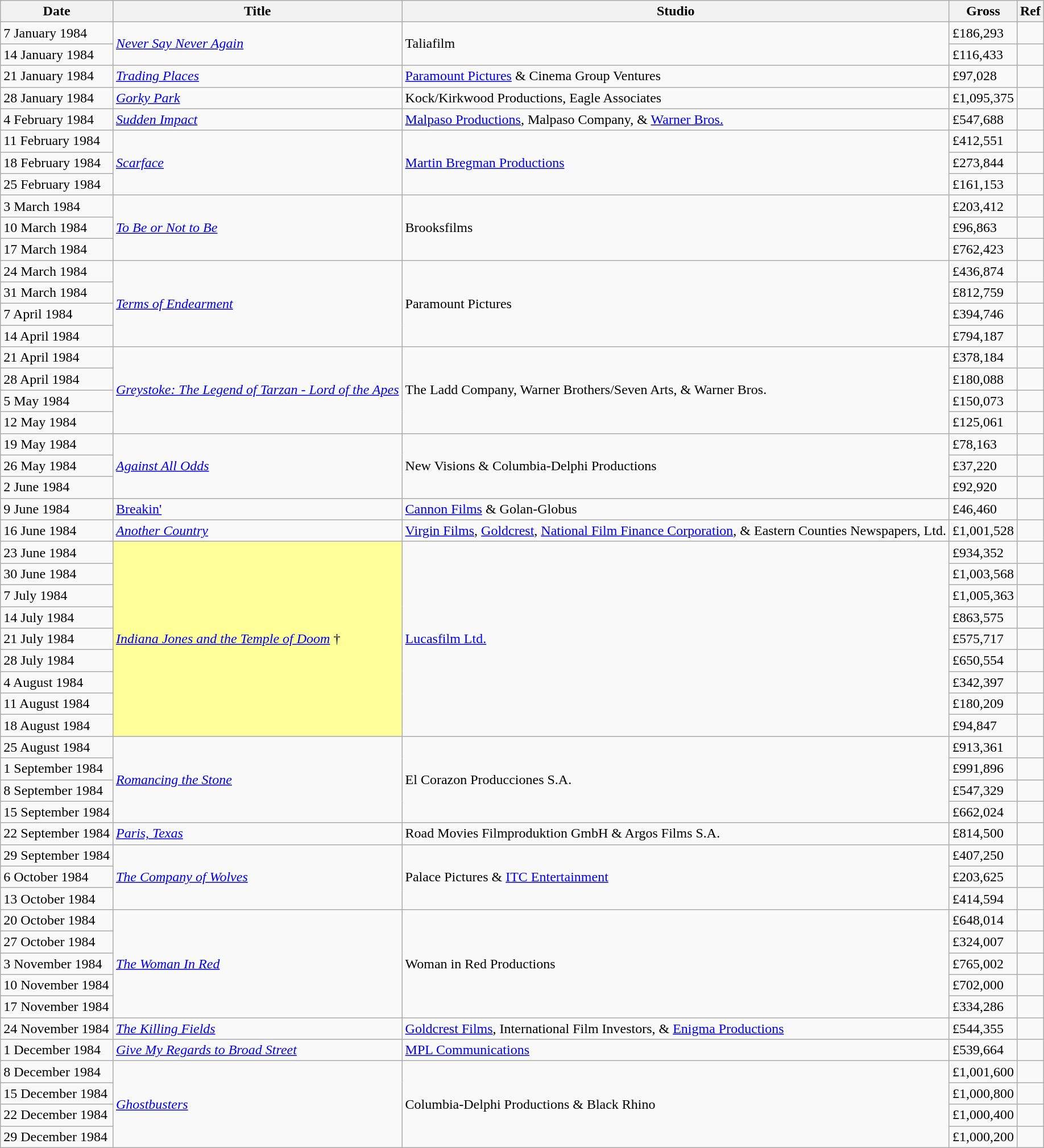<table class="wikitable sortable">
<tr>
<th>Date</th>
<th>Title</th>
<th>Studio</th>
<th>Gross</th>
<th>Ref</th>
</tr>
<tr>
<td>7 January 1984</td>
<td rowspan="2"><em><a href='#'>Never Say Never Again</a></em></td>
<td rowspan="2">Taliafilm</td>
<td>£186,293</td>
<td></td>
</tr>
<tr>
<td>14 January 1984</td>
<td>£116,433</td>
<td></td>
</tr>
<tr>
<td>21 January 1984</td>
<td><em><a href='#'>Trading Places</a></em></td>
<td><a href='#'>Paramount Pictures</a> & Cinema Group Ventures</td>
<td>£97,028</td>
<td></td>
</tr>
<tr>
<td>28 January 1984</td>
<td><em><a href='#'>Gorky Park</a></em></td>
<td>Kock/Kirkwood Productions, Eagle Associates</td>
<td>£1,095,375</td>
<td></td>
</tr>
<tr>
<td>4 February 1984</td>
<td><em><a href='#'>Sudden Impact</a></em></td>
<td><a href='#'>Malpaso Productions</a>, Malpaso Company, & <a href='#'>Warner Bros.</a></td>
<td>£547,688</td>
<td></td>
</tr>
<tr>
<td>11 February 1984</td>
<td rowspan="3"><em><a href='#'>Scarface</a></em></td>
<td rowspan="3"><a href='#'>Martin Bregman Productions</a></td>
<td>£412,551</td>
<td></td>
</tr>
<tr>
<td>18 February 1984</td>
<td>£273,844</td>
<td></td>
</tr>
<tr>
<td>25 February 1984</td>
<td>£161,153</td>
<td></td>
</tr>
<tr>
<td>3 March 1984</td>
<td rowspan="3"><em><a href='#'>To Be or Not to Be</a></em></td>
<td rowspan="3">Brooksfilms</td>
<td>£203,412</td>
<td></td>
</tr>
<tr>
<td>10 March 1984</td>
<td>£96,863</td>
<td></td>
</tr>
<tr>
<td>17 March 1984</td>
<td>£762,423</td>
<td></td>
</tr>
<tr>
<td>24 March 1984</td>
<td rowspan="4"><em><a href='#'>Terms of Endearment</a></em></td>
<td rowspan="4">Paramount Pictures</td>
<td>£436,874</td>
<td></td>
</tr>
<tr>
<td>31 March 1984</td>
<td>£812,759</td>
<td></td>
</tr>
<tr>
<td>7 April 1984</td>
<td>£394,746</td>
<td></td>
</tr>
<tr>
<td>14 April 1984</td>
<td>£794,187</td>
<td></td>
</tr>
<tr>
<td>21 April 1984</td>
<td rowspan="4"><em><a href='#'>Greystoke: The Legend of Tarzan - Lord of the Apes</a></em></td>
<td rowspan="4">The Ladd Company, Warner Brothers/Seven Arts, & Warner Bros.</td>
<td>£378,184</td>
<td></td>
</tr>
<tr>
<td>28 April 1984</td>
<td>£180,088</td>
<td></td>
</tr>
<tr>
<td>5 May 1984</td>
<td>£150,073</td>
<td></td>
</tr>
<tr>
<td>12 May 1984</td>
<td>£125,061</td>
<td></td>
</tr>
<tr>
<td>19 May 1984</td>
<td rowspan="3"><em><a href='#'>Against All Odds</a></em></td>
<td rowspan="3">New Visions & Columbia-Delphi Productions</td>
<td>£78,163</td>
<td></td>
</tr>
<tr>
<td>26 May 1984</td>
<td>£37,220</td>
<td></td>
</tr>
<tr>
<td>2 June 1984</td>
<td>£92,920</td>
<td></td>
</tr>
<tr>
<td>9 June 1984</td>
<td><a href='#'>Breakin'</a></td>
<td><a href='#'>Cannon Films</a> & Golan-Globus</td>
<td>£46,460</td>
<td></td>
</tr>
<tr>
<td>16 June 1984</td>
<td><em><a href='#'>Another Country</a></em></td>
<td><a href='#'>Virgin Films</a>, <a href='#'>Goldcrest</a>, <a href='#'>National Film Finance Corporation</a>, & Eastern Counties Newspapers, Ltd.</td>
<td>£1,001,528</td>
<td></td>
</tr>
<tr>
<td>23 June 1984</td>
<td rowspan="9" style="background-color:#FFFF99"><em><a href='#'>Indiana Jones and the Temple of Doom</a></em> †</td>
<td rowspan="9"><a href='#'>Lucasfilm Ltd.</a></td>
<td>£934,352</td>
<td></td>
</tr>
<tr>
<td>30 June 1984</td>
<td>£1,003,568</td>
<td></td>
</tr>
<tr>
<td>7 July 1984</td>
<td>£1,005,363</td>
<td></td>
</tr>
<tr>
<td>14 July 1984</td>
<td>£863,575</td>
<td></td>
</tr>
<tr>
<td>21 July 1984</td>
<td>£575,717</td>
<td></td>
</tr>
<tr>
<td>28 July 1984</td>
<td>£650,554</td>
<td></td>
</tr>
<tr>
<td>4 August 1984</td>
<td>£342,397</td>
<td></td>
</tr>
<tr>
<td>11 August 1984</td>
<td>£180,209</td>
<td></td>
</tr>
<tr>
<td>18 August 1984</td>
<td>£94,847</td>
<td></td>
</tr>
<tr>
<td>25 August 1984</td>
<td rowspan="4"><em><a href='#'>Romancing the Stone</a></em></td>
<td rowspan="4">El Corazon Producciones S.A.</td>
<td>£913,361</td>
<td></td>
</tr>
<tr>
<td>1 September 1984</td>
<td>£991,896</td>
<td></td>
</tr>
<tr>
<td>8 September 1984</td>
<td>£547,329</td>
<td></td>
</tr>
<tr>
<td>15 September 1984</td>
<td>£662,024</td>
<td></td>
</tr>
<tr>
<td>22 September 1984</td>
<td><a href='#'><em>Paris, Texas</em></a></td>
<td>Road Movies Filmproduktion GmbH & Argos Films S.A.</td>
<td>£814,500</td>
<td></td>
</tr>
<tr>
<td>29 September 1984</td>
<td rowspan="3"><em><a href='#'>The Company of Wolves</a></em></td>
<td rowspan="3">Palace Pictures & <a href='#'>ITC Entertainment</a></td>
<td>£407,250</td>
<td></td>
</tr>
<tr>
<td>6 October 1984</td>
<td>£203,625</td>
<td></td>
</tr>
<tr>
<td>13 October 1984</td>
<td>£414,594</td>
<td></td>
</tr>
<tr>
<td>20 October 1984</td>
<td rowspan="5"><em><a href='#'>The Woman In Red</a></em></td>
<td rowspan="5">Woman in Red Productions</td>
<td>£648,014</td>
<td></td>
</tr>
<tr>
<td>27 October 1984</td>
<td>£324,007</td>
<td></td>
</tr>
<tr>
<td>3 November 1984</td>
<td>£765,002</td>
<td></td>
</tr>
<tr>
<td>10 November 1984</td>
<td>£702,000</td>
<td></td>
</tr>
<tr>
<td>17 November 1984</td>
<td>£334,286</td>
<td></td>
</tr>
<tr>
<td>24 November 1984</td>
<td><em><a href='#'>The Killing Fields</a></em></td>
<td><a href='#'>Goldcrest Films</a>, International Film Investors, & <a href='#'>Enigma Productions</a></td>
<td>£544,355</td>
<td></td>
</tr>
<tr>
<td>1 December 1984</td>
<td><em><a href='#'>Give My Regards to Broad Street</a></em></td>
<td><a href='#'>MPL Communications</a></td>
<td>£539,664</td>
<td></td>
</tr>
<tr>
<td>8 December 1984</td>
<td rowspan="4"><em><a href='#'>Ghostbusters</a></em></td>
<td rowspan="4">Columbia-Delphi Productions & Black Rhino</td>
<td>£1,001,600</td>
<td></td>
</tr>
<tr>
<td>15 December 1984</td>
<td>£1,000,800</td>
<td></td>
</tr>
<tr>
<td>22 December 1984</td>
<td>£1,000,400</td>
<td></td>
</tr>
<tr>
<td>29 December 1984</td>
<td>£1,000,200</td>
<td></td>
</tr>
</table>
